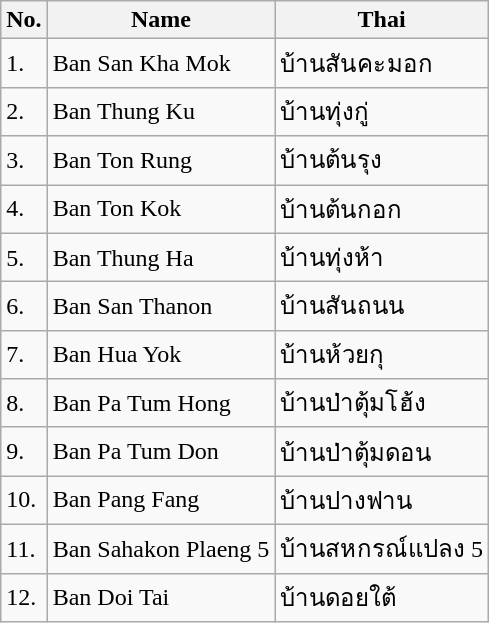<table class="wikitable sortable">
<tr>
<th>No.</th>
<th>Name</th>
<th>Thai</th>
</tr>
<tr>
<td>1.</td>
<td>Ban San Kha Mok</td>
<td>บ้านสันคะมอก</td>
</tr>
<tr>
<td>2.</td>
<td>Ban Thung Ku</td>
<td>บ้านทุ่งกู่</td>
</tr>
<tr>
<td>3.</td>
<td>Ban Ton Rung</td>
<td>บ้านต้นรุง</td>
</tr>
<tr>
<td>4.</td>
<td>Ban Ton Kok</td>
<td>บ้านต้นกอก</td>
</tr>
<tr>
<td>5.</td>
<td>Ban Thung Ha</td>
<td>บ้านทุ่งห้า</td>
</tr>
<tr>
<td>6.</td>
<td>Ban San Thanon</td>
<td>บ้านสันถนน</td>
</tr>
<tr>
<td>7.</td>
<td>Ban Hua Yok</td>
<td>บ้านห้วยกุ</td>
</tr>
<tr>
<td>8.</td>
<td>Ban Pa Tum Hong</td>
<td>บ้านป่าตุ้มโฮ้ง</td>
</tr>
<tr>
<td>9.</td>
<td>Ban Pa Tum Don</td>
<td>บ้านป่าตุ้มดอน</td>
</tr>
<tr>
<td>10.</td>
<td>Ban Pang Fang</td>
<td>บ้านปางฟาน</td>
</tr>
<tr>
<td>11.</td>
<td>Ban Sahakon Plaeng 5</td>
<td>บ้านสหกรณ์แปลง 5</td>
</tr>
<tr>
<td>12.</td>
<td>Ban Doi Tai</td>
<td>บ้านดอยใต้</td>
</tr>
</table>
